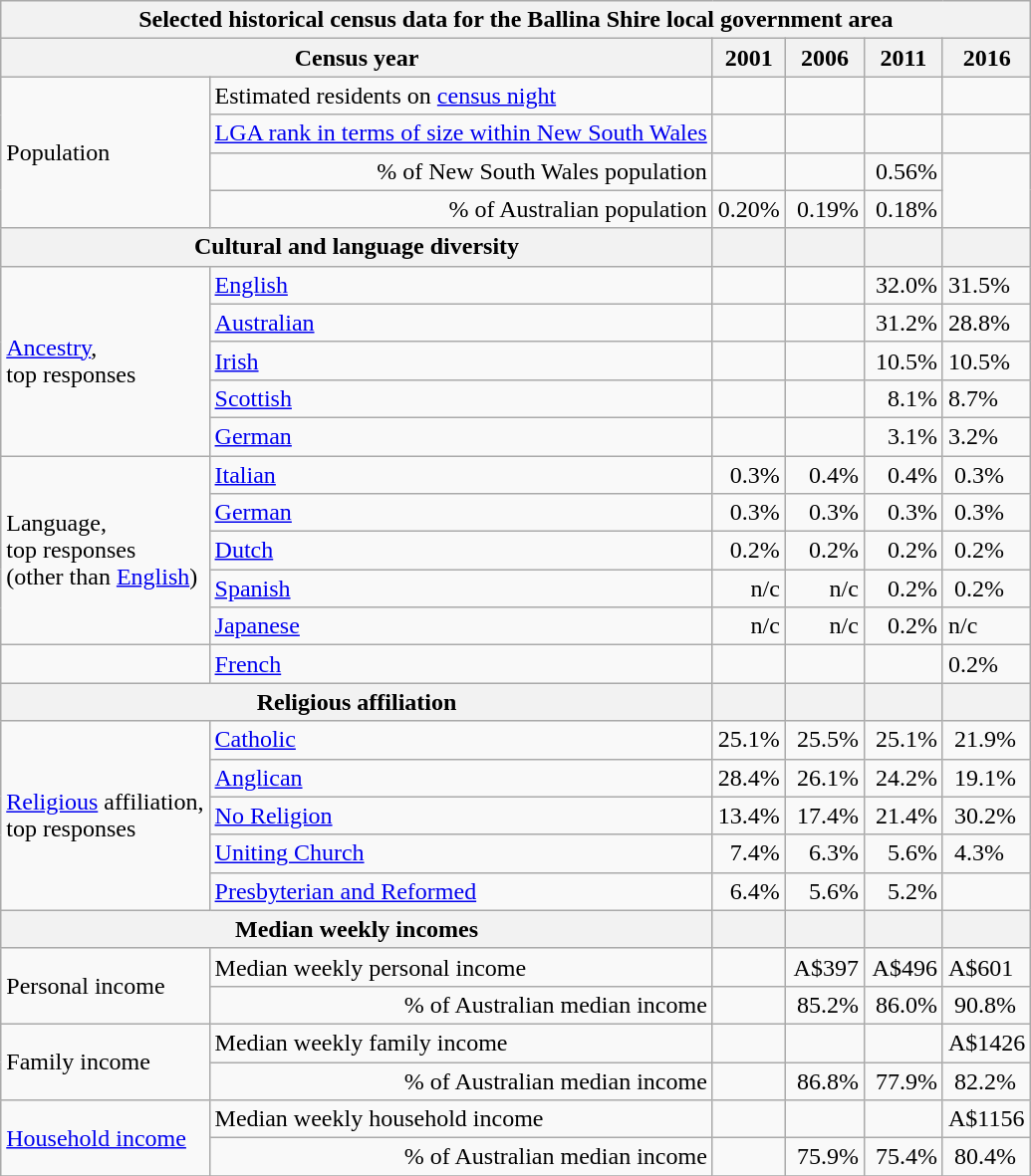<table class="wikitable">
<tr>
<th colspan="6">Selected historical census data for the Ballina Shire local government area</th>
</tr>
<tr>
<th colspan="2">Census year</th>
<th>2001</th>
<th>2006</th>
<th>2011</th>
<th>2016</th>
</tr>
<tr>
<td rowspan="4">Population</td>
<td>Estimated residents on <a href='#'>census night</a></td>
<td align="right"></td>
<td align="right"> </td>
<td align="right"> </td>
<td align="right"> </td>
</tr>
<tr>
<td align="right"><a href='#'>LGA rank in terms of size within New South Wales</a></td>
<td align="right"></td>
<td align="right"></td>
<td align="right"></td>
<td align="right"> </td>
</tr>
<tr>
<td align="right">% of New South Wales population</td>
<td align="right"></td>
<td align="right"></td>
<td align="right">0.56%</td>
</tr>
<tr>
<td align="right">% of Australian population</td>
<td align="right">0.20%</td>
<td align="right"> 0.19%</td>
<td align="right"> 0.18%</td>
</tr>
<tr>
<th colspan="2">Cultural and language diversity</th>
<th></th>
<th></th>
<th></th>
<th></th>
</tr>
<tr>
<td rowspan="5"><a href='#'>Ancestry</a>,<br>top responses</td>
<td><a href='#'>English</a></td>
<td align="right"></td>
<td align="right"></td>
<td align="right">32.0%</td>
<td>31.5%</td>
</tr>
<tr>
<td><a href='#'>Australian</a></td>
<td align="right"></td>
<td align="right"></td>
<td align="right">31.2%</td>
<td>28.8%</td>
</tr>
<tr>
<td><a href='#'>Irish</a></td>
<td align="right"></td>
<td align="right"></td>
<td align="right">10.5%</td>
<td>10.5%</td>
</tr>
<tr>
<td><a href='#'>Scottish</a></td>
<td align="right"></td>
<td align="right"></td>
<td align="right">8.1%</td>
<td>8.7%</td>
</tr>
<tr>
<td><a href='#'>German</a></td>
<td align="right"></td>
<td align="right"></td>
<td align="right">3.1%</td>
<td>3.2%</td>
</tr>
<tr>
<td rowspan="5">Language,<br>top responses<br>(other than <a href='#'>English</a>)</td>
<td><a href='#'>Italian</a></td>
<td align="right">0.3%</td>
<td align="right"> 0.4%</td>
<td align="right"> 0.4%</td>
<td> 0.3%</td>
</tr>
<tr>
<td><a href='#'>German</a></td>
<td align="right">0.3%</td>
<td align="right"> 0.3%</td>
<td align="right"> 0.3%</td>
<td> 0.3%</td>
</tr>
<tr>
<td><a href='#'>Dutch</a></td>
<td align="right">0.2%</td>
<td align="right"> 0.2%</td>
<td align="right"> 0.2%</td>
<td> 0.2%</td>
</tr>
<tr>
<td><a href='#'>Spanish</a></td>
<td align="right">n/c</td>
<td align="right">n/c</td>
<td align="right"> 0.2%</td>
<td> 0.2%</td>
</tr>
<tr>
<td><a href='#'>Japanese</a></td>
<td align="right">n/c</td>
<td align="right">n/c</td>
<td align="right"> 0.2%</td>
<td>n/c</td>
</tr>
<tr>
<td></td>
<td><a href='#'>French</a></td>
<td></td>
<td></td>
<td></td>
<td>0.2%</td>
</tr>
<tr>
<th colspan="2">Religious affiliation</th>
<th></th>
<th></th>
<th></th>
<th></th>
</tr>
<tr>
<td rowspan="5"><a href='#'>Religious</a> affiliation,<br>top responses</td>
<td><a href='#'>Catholic</a></td>
<td align="right">25.1%</td>
<td align="right"> 25.5%</td>
<td align="right"> 25.1%</td>
<td> 21.9%</td>
</tr>
<tr>
<td><a href='#'>Anglican</a></td>
<td align="right">28.4%</td>
<td align="right"> 26.1%</td>
<td align="right"> 24.2%</td>
<td> 19.1%</td>
</tr>
<tr>
<td><a href='#'>No Religion</a></td>
<td align="right">13.4%</td>
<td align="right"> 17.4%</td>
<td align="right"> 21.4%</td>
<td> 30.2%</td>
</tr>
<tr>
<td><a href='#'>Uniting Church</a></td>
<td align="right">7.4%</td>
<td align="right"> 6.3%</td>
<td align="right"> 5.6%</td>
<td> 4.3%</td>
</tr>
<tr>
<td><a href='#'>Presbyterian and Reformed</a></td>
<td align="right">6.4%</td>
<td align="right"> 5.6%</td>
<td align="right"> 5.2%</td>
</tr>
<tr>
<th colspan="2">Median weekly incomes</th>
<th></th>
<th></th>
<th></th>
<th></th>
</tr>
<tr>
<td rowspan="2">Personal income</td>
<td>Median weekly personal income</td>
<td align="right"></td>
<td align="right">A$397</td>
<td align="right">A$496</td>
<td>A$601</td>
</tr>
<tr>
<td align="right">% of Australian median income</td>
<td align="right"></td>
<td align="right">85.2%</td>
<td align="right"> 86.0%</td>
<td> 90.8%</td>
</tr>
<tr>
<td rowspan="2">Family income</td>
<td>Median weekly family income</td>
<td align="right"></td>
<td align="right"></td>
<td align="right"></td>
<td>A$1426</td>
</tr>
<tr>
<td align="right">% of Australian median income</td>
<td align="right"></td>
<td align="right">86.8%</td>
<td align="right"> 77.9%</td>
<td> 82.2%</td>
</tr>
<tr>
<td rowspan="2"><a href='#'>Household income</a></td>
<td>Median weekly household income</td>
<td align="right"></td>
<td align="right"></td>
<td align="right"></td>
<td>A$1156</td>
</tr>
<tr>
<td align="right">% of Australian median income</td>
<td align="right"></td>
<td align="right">75.9%</td>
<td align="right"> 75.4%</td>
<td> 80.4%</td>
</tr>
<tr>
</tr>
</table>
